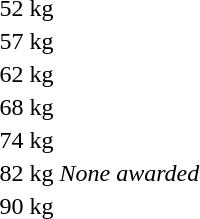<table>
<tr>
<td rowspan=2>52 kg</td>
<td rowspan=2></td>
<td rowspan=2></td>
<td></td>
</tr>
<tr>
<td></td>
</tr>
<tr>
<td rowspan=2>57 kg</td>
<td rowspan=2></td>
<td rowspan=2></td>
<td></td>
</tr>
<tr>
<td></td>
</tr>
<tr>
<td rowspan=2>62 kg</td>
<td rowspan=2></td>
<td rowspan=2></td>
<td></td>
</tr>
<tr>
<td></td>
</tr>
<tr>
<td rowspan=2>68 kg</td>
<td rowspan=2></td>
<td rowspan=2></td>
<td></td>
</tr>
<tr>
<td></td>
</tr>
<tr>
<td rowspan=2>74 kg</td>
<td rowspan=2></td>
<td rowspan=2></td>
<td></td>
</tr>
<tr>
<td></td>
</tr>
<tr>
<td rowspan=2>82 kg</td>
<td rowspan=2><em>None awarded</em></td>
<td rowspan=2></td>
<td></td>
</tr>
<tr>
<td></td>
</tr>
<tr>
<td rowspan=2>90 kg</td>
<td rowspan=2></td>
<td rowspan=2></td>
<td></td>
</tr>
<tr>
<td></td>
</tr>
</table>
